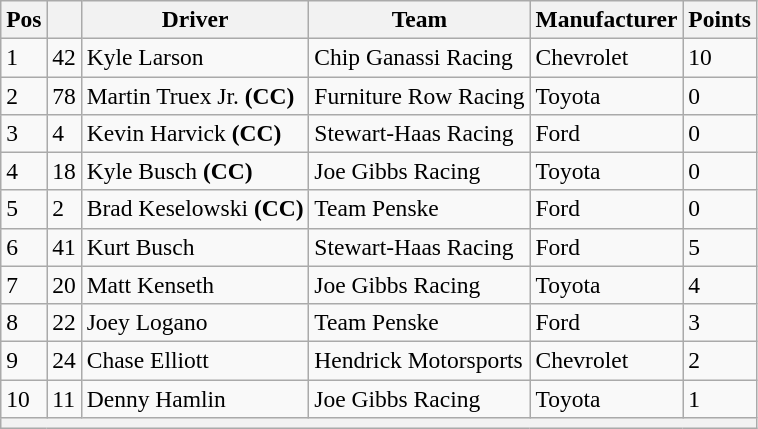<table class="wikitable" style="font-size:98%">
<tr>
<th>Pos</th>
<th></th>
<th>Driver</th>
<th>Team</th>
<th>Manufacturer</th>
<th>Points</th>
</tr>
<tr>
<td>1</td>
<td>42</td>
<td>Kyle Larson</td>
<td>Chip Ganassi Racing</td>
<td>Chevrolet</td>
<td>10</td>
</tr>
<tr>
<td>2</td>
<td>78</td>
<td>Martin Truex Jr. <strong>(CC)</strong></td>
<td>Furniture Row Racing</td>
<td>Toyota</td>
<td>0</td>
</tr>
<tr>
<td>3</td>
<td>4</td>
<td>Kevin Harvick <strong>(CC)</strong></td>
<td>Stewart-Haas Racing</td>
<td>Ford</td>
<td>0</td>
</tr>
<tr>
<td>4</td>
<td>18</td>
<td>Kyle Busch <strong>(CC)</strong></td>
<td>Joe Gibbs Racing</td>
<td>Toyota</td>
<td>0</td>
</tr>
<tr>
<td>5</td>
<td>2</td>
<td>Brad Keselowski <strong>(CC)</strong></td>
<td>Team Penske</td>
<td>Ford</td>
<td>0</td>
</tr>
<tr>
<td>6</td>
<td>41</td>
<td>Kurt Busch</td>
<td>Stewart-Haas Racing</td>
<td>Ford</td>
<td>5</td>
</tr>
<tr>
<td>7</td>
<td>20</td>
<td>Matt Kenseth</td>
<td>Joe Gibbs Racing</td>
<td>Toyota</td>
<td>4</td>
</tr>
<tr>
<td>8</td>
<td>22</td>
<td>Joey Logano</td>
<td>Team Penske</td>
<td>Ford</td>
<td>3</td>
</tr>
<tr>
<td>9</td>
<td>24</td>
<td>Chase Elliott</td>
<td>Hendrick Motorsports</td>
<td>Chevrolet</td>
<td>2</td>
</tr>
<tr>
<td>10</td>
<td>11</td>
<td>Denny Hamlin</td>
<td>Joe Gibbs Racing</td>
<td>Toyota</td>
<td>1</td>
</tr>
<tr>
<th colspan="6"></th>
</tr>
</table>
